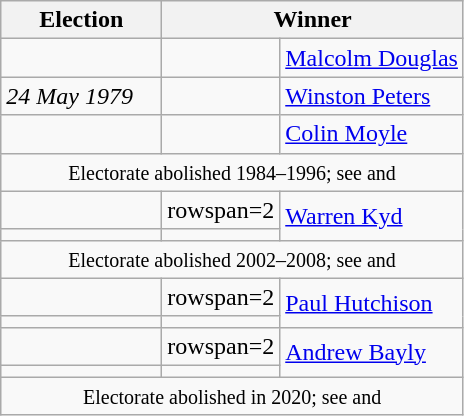<table class=wikitable>
<tr>
<th width=100>Election</th>
<th width=175 colspan=2>Winner</th>
</tr>
<tr>
<td></td>
<td></td>
<td><a href='#'>Malcolm Douglas</a></td>
</tr>
<tr>
<td><span><em>24 May 1979</em></span></td>
<td></td>
<td><a href='#'>Winston Peters</a></td>
</tr>
<tr>
<td></td>
<td></td>
<td><a href='#'>Colin Moyle</a></td>
</tr>
<tr>
<td colspan=3 align=center><small>Electorate abolished 1984–1996; see  and </small></td>
</tr>
<tr>
<td></td>
<td>rowspan=2 </td>
<td rowspan=2><a href='#'>Warren Kyd</a></td>
</tr>
<tr>
<td></td>
</tr>
<tr>
<td colspan=3 align=center><small>Electorate abolished 2002–2008; see  and </small></td>
</tr>
<tr>
<td></td>
<td>rowspan=2 </td>
<td rowspan=2><a href='#'>Paul Hutchison</a></td>
</tr>
<tr>
<td></td>
</tr>
<tr>
<td></td>
<td>rowspan=2 </td>
<td rowspan=2><a href='#'>Andrew Bayly</a></td>
</tr>
<tr>
<td></td>
</tr>
<tr>
<td colspan=3 align=center><small>Electorate abolished in 2020; see  and </small></td>
</tr>
</table>
